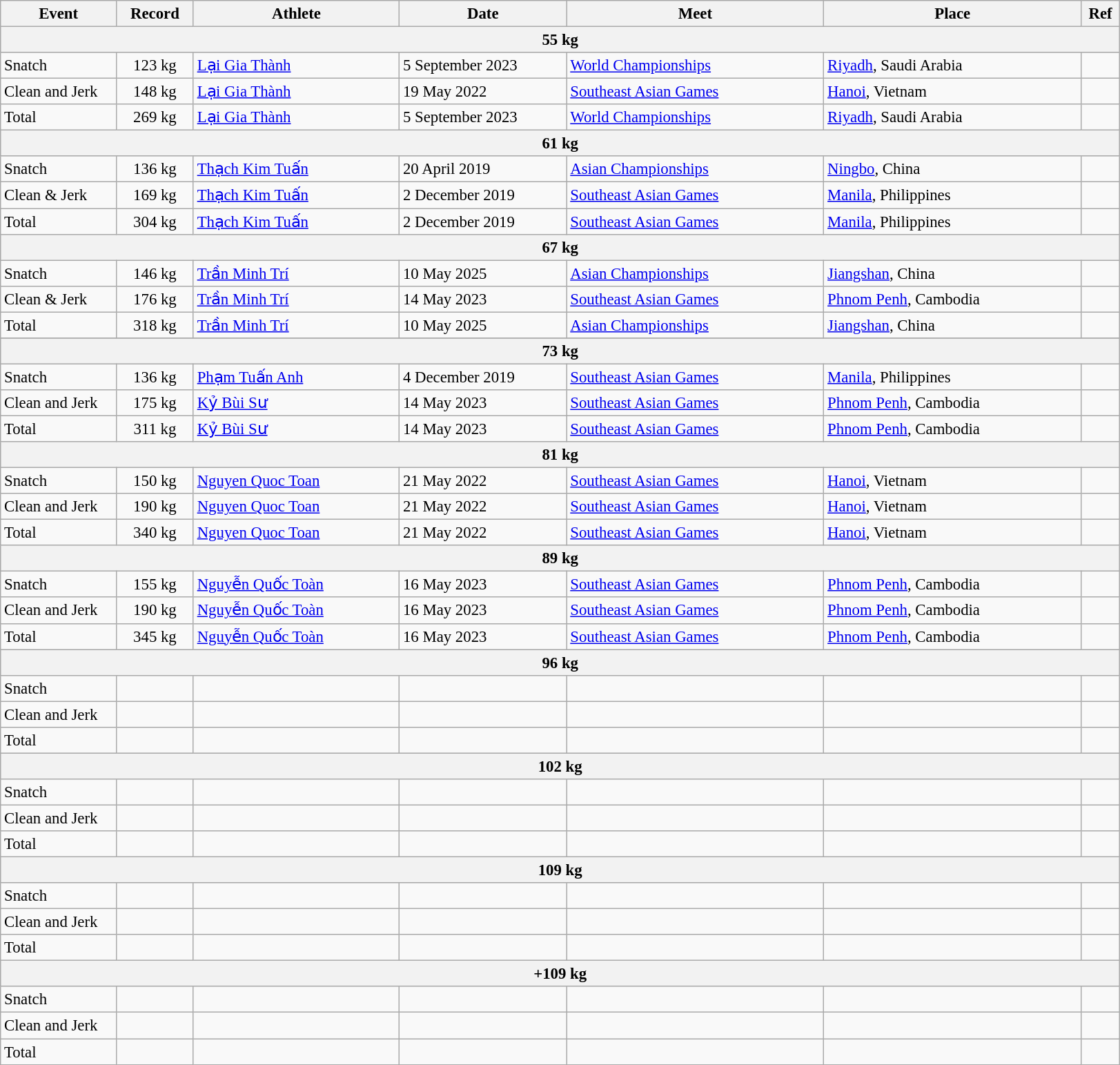<table class="wikitable" style="font-size:95%;">
<tr>
<th width=9%>Event</th>
<th width=6%>Record</th>
<th width=16%>Athlete</th>
<th width=13%>Date</th>
<th width=20%>Meet</th>
<th width=20%>Place</th>
<th width=3%>Ref</th>
</tr>
<tr bgcolor="#DDDDDD">
<th colspan="7">55 kg</th>
</tr>
<tr>
<td>Snatch</td>
<td align="center">123 kg</td>
<td><a href='#'>Lại Gia Thành</a></td>
<td>5 September 2023</td>
<td><a href='#'>World Championships</a></td>
<td><a href='#'>Riyadh</a>, Saudi Arabia</td>
<td></td>
</tr>
<tr>
<td>Clean and Jerk</td>
<td align="center">148 kg</td>
<td><a href='#'>Lại Gia Thành</a></td>
<td>19 May 2022</td>
<td><a href='#'>Southeast Asian Games</a></td>
<td><a href='#'>Hanoi</a>, Vietnam</td>
<td></td>
</tr>
<tr>
<td>Total</td>
<td align="center">269 kg</td>
<td><a href='#'>Lại Gia Thành</a></td>
<td>5 September 2023</td>
<td><a href='#'>World Championships</a></td>
<td><a href='#'>Riyadh</a>, Saudi Arabia</td>
<td></td>
</tr>
<tr bgcolor="#DDDDDD">
<th colspan="7">61 kg</th>
</tr>
<tr>
<td>Snatch</td>
<td align="center">136 kg</td>
<td><a href='#'>Thạch Kim Tuấn</a></td>
<td>20 April 2019</td>
<td><a href='#'>Asian Championships</a></td>
<td><a href='#'>Ningbo</a>, China</td>
<td></td>
</tr>
<tr>
<td>Clean & Jerk</td>
<td align="center">169 kg</td>
<td><a href='#'>Thạch Kim Tuấn</a></td>
<td>2 December 2019</td>
<td><a href='#'>Southeast Asian Games</a></td>
<td><a href='#'>Manila</a>, Philippines</td>
<td></td>
</tr>
<tr>
<td>Total</td>
<td align="center">304 kg</td>
<td><a href='#'>Thạch Kim Tuấn</a></td>
<td>2 December 2019</td>
<td><a href='#'>Southeast Asian Games</a></td>
<td><a href='#'>Manila</a>, Philippines</td>
<td></td>
</tr>
<tr bgcolor="#DDDDDD">
<th colspan="7">67 kg</th>
</tr>
<tr>
<td>Snatch</td>
<td align="center">146 kg</td>
<td><a href='#'>Trần Minh Trí</a></td>
<td>10 May 2025</td>
<td><a href='#'>Asian Championships</a></td>
<td><a href='#'>Jiangshan</a>, China</td>
<td></td>
</tr>
<tr>
<td>Clean & Jerk</td>
<td align="center">176 kg</td>
<td><a href='#'>Trần Minh Trí</a></td>
<td>14 May 2023</td>
<td><a href='#'>Southeast Asian Games</a></td>
<td><a href='#'>Phnom Penh</a>, Cambodia</td>
<td></td>
</tr>
<tr>
<td>Total</td>
<td align="center">318 kg</td>
<td><a href='#'>Trần Minh Trí</a></td>
<td>10 May 2025</td>
<td><a href='#'>Asian Championships</a></td>
<td><a href='#'>Jiangshan</a>, China</td>
<td></td>
</tr>
<tr>
</tr>
<tr bgcolor="#DDDDDD">
<th colspan="7">73 kg</th>
</tr>
<tr>
<td>Snatch</td>
<td align="center">136 kg</td>
<td><a href='#'>Phạm Tuấn Anh</a></td>
<td>4 December 2019</td>
<td><a href='#'>Southeast Asian Games</a></td>
<td><a href='#'>Manila</a>, Philippines</td>
<td></td>
</tr>
<tr>
<td>Clean and Jerk</td>
<td align="center">175 kg</td>
<td><a href='#'>Kỷ Bùi Sư</a></td>
<td>14 May 2023</td>
<td><a href='#'>Southeast Asian Games</a></td>
<td><a href='#'>Phnom Penh</a>, Cambodia</td>
<td></td>
</tr>
<tr>
<td>Total</td>
<td align="center">311 kg</td>
<td><a href='#'>Kỷ Bùi Sư</a></td>
<td>14 May 2023</td>
<td><a href='#'>Southeast Asian Games</a></td>
<td><a href='#'>Phnom Penh</a>, Cambodia</td>
<td></td>
</tr>
<tr bgcolor="#DDDDDD">
<th colspan="7">81 kg</th>
</tr>
<tr>
<td>Snatch</td>
<td align="center">150 kg</td>
<td><a href='#'>Nguyen Quoc Toan</a></td>
<td>21 May 2022</td>
<td><a href='#'>Southeast Asian Games</a></td>
<td><a href='#'>Hanoi</a>, Vietnam</td>
<td></td>
</tr>
<tr>
<td>Clean and Jerk</td>
<td align="center">190 kg</td>
<td><a href='#'>Nguyen Quoc Toan</a></td>
<td>21 May 2022</td>
<td><a href='#'>Southeast Asian Games</a></td>
<td><a href='#'>Hanoi</a>, Vietnam</td>
<td></td>
</tr>
<tr>
<td>Total</td>
<td align="center">340 kg</td>
<td><a href='#'>Nguyen Quoc Toan</a></td>
<td>21 May 2022</td>
<td><a href='#'>Southeast Asian Games</a></td>
<td><a href='#'>Hanoi</a>, Vietnam</td>
<td></td>
</tr>
<tr bgcolor="#DDDDDD">
<th colspan="7">89 kg</th>
</tr>
<tr>
<td>Snatch</td>
<td align="center">155 kg</td>
<td><a href='#'>Nguyễn Quốc Toàn</a></td>
<td>16 May 2023</td>
<td><a href='#'>Southeast Asian Games</a></td>
<td><a href='#'>Phnom Penh</a>, Cambodia</td>
<td></td>
</tr>
<tr>
<td>Clean and Jerk</td>
<td align="center">190 kg</td>
<td><a href='#'>Nguyễn Quốc Toàn</a></td>
<td>16 May 2023</td>
<td><a href='#'>Southeast Asian Games</a></td>
<td><a href='#'>Phnom Penh</a>, Cambodia</td>
<td></td>
</tr>
<tr>
<td>Total</td>
<td align="center">345 kg</td>
<td><a href='#'>Nguyễn Quốc Toàn</a></td>
<td>16 May 2023</td>
<td><a href='#'>Southeast Asian Games</a></td>
<td><a href='#'>Phnom Penh</a>, Cambodia</td>
<td></td>
</tr>
<tr bgcolor="#DDDDDD">
<th colspan="7">96 kg</th>
</tr>
<tr>
<td>Snatch</td>
<td align="center"></td>
<td></td>
<td></td>
<td></td>
<td></td>
<td></td>
</tr>
<tr>
<td>Clean and Jerk</td>
<td align="center"></td>
<td></td>
<td></td>
<td></td>
<td></td>
<td></td>
</tr>
<tr>
<td>Total</td>
<td align="center"></td>
<td></td>
<td></td>
<td></td>
<td></td>
<td></td>
</tr>
<tr bgcolor="#DDDDDD">
<th colspan="7">102 kg</th>
</tr>
<tr>
<td>Snatch</td>
<td align="center"></td>
<td></td>
<td></td>
<td></td>
<td></td>
<td></td>
</tr>
<tr>
<td>Clean and Jerk</td>
<td align="center"></td>
<td></td>
<td></td>
<td></td>
<td></td>
<td></td>
</tr>
<tr>
<td>Total</td>
<td align="center"></td>
<td></td>
<td></td>
<td></td>
<td></td>
<td></td>
</tr>
<tr bgcolor="#DDDDDD">
<th colspan="7">109 kg</th>
</tr>
<tr>
<td>Snatch</td>
<td align="center"></td>
<td></td>
<td></td>
<td></td>
<td></td>
<td></td>
</tr>
<tr>
<td>Clean and Jerk</td>
<td align="center"></td>
<td></td>
<td></td>
<td></td>
<td></td>
<td></td>
</tr>
<tr>
<td>Total</td>
<td align="center"></td>
<td></td>
<td></td>
<td></td>
<td></td>
<td></td>
</tr>
<tr bgcolor="#DDDDDD">
<th colspan="7">+109 kg</th>
</tr>
<tr>
<td>Snatch</td>
<td align="center"></td>
<td></td>
<td></td>
<td></td>
<td></td>
<td></td>
</tr>
<tr>
<td>Clean and Jerk</td>
<td align="center"></td>
<td></td>
<td></td>
<td></td>
<td></td>
<td></td>
</tr>
<tr>
<td>Total</td>
<td align="center"></td>
<td></td>
<td></td>
<td></td>
<td></td>
<td></td>
</tr>
</table>
